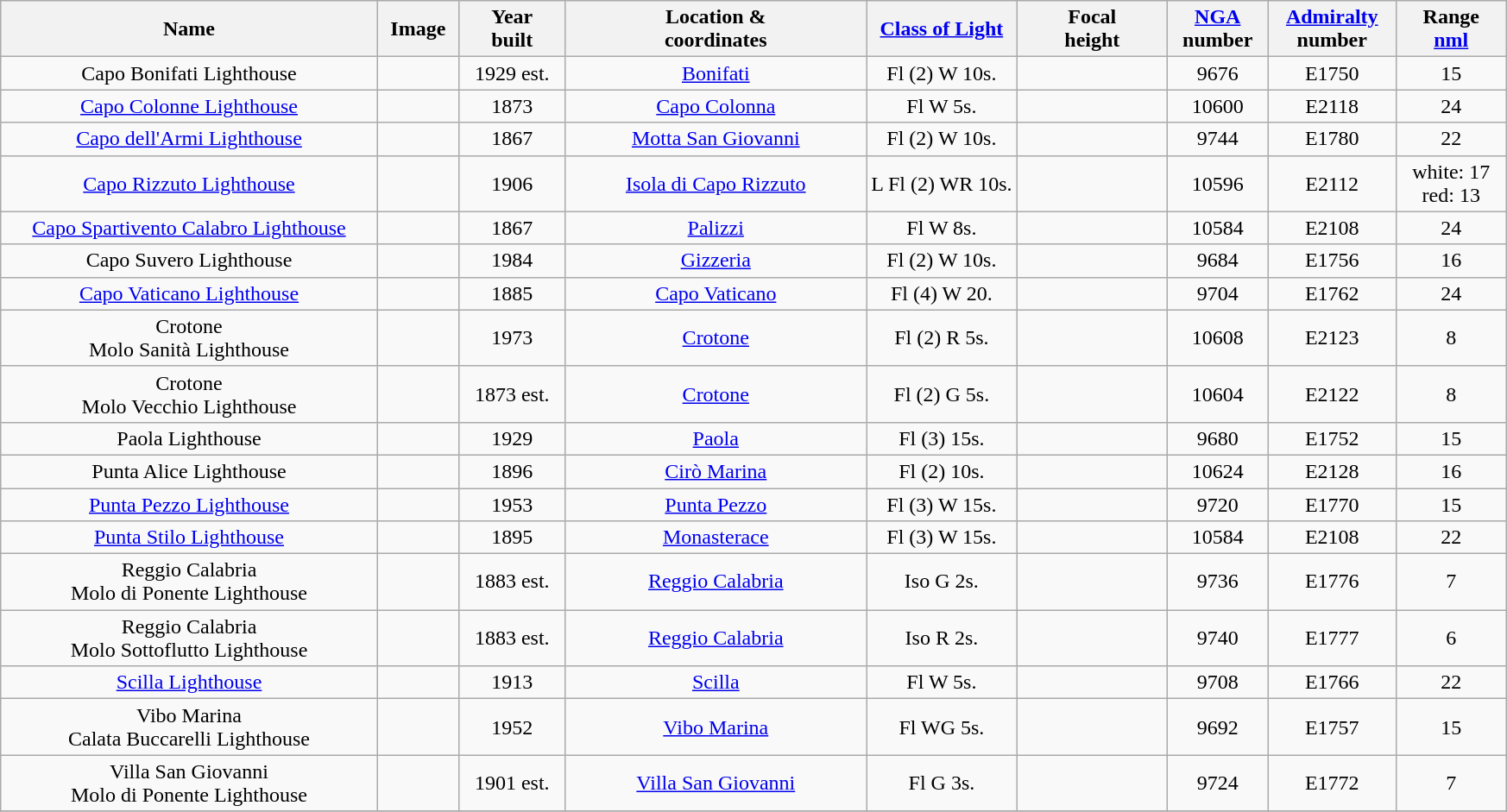<table class="wikitable sortable" style="margin:auto;text-align:center">
<tr>
<th width="25%">Name</th>
<th>Image</th>
<th>Year<br>built</th>
<th width="20%">Location &<br> coordinates</th>
<th width="10%"><a href='#'>Class of Light</a></th>
<th width="10%">Focal<br>height</th>
<th><a href='#'>NGA</a><br>number</th>
<th><a href='#'>Admiralty</a><br>number</th>
<th>Range<br><a href='#'>nml</a></th>
</tr>
<tr>
<td>Capo Bonifati Lighthouse</td>
<td></td>
<td>1929 est.</td>
<td><a href='#'>Bonifati</a><br></td>
<td>Fl (2) W 10s.</td>
<td></td>
<td>9676</td>
<td>E1750</td>
<td>15</td>
</tr>
<tr>
<td><a href='#'>Capo Colonne Lighthouse</a></td>
<td></td>
<td>1873</td>
<td><a href='#'>Capo Colonna</a><br></td>
<td>Fl W 5s.</td>
<td></td>
<td>10600</td>
<td>E2118</td>
<td>24</td>
</tr>
<tr>
<td><a href='#'>Capo dell'Armi Lighthouse</a></td>
<td></td>
<td>1867</td>
<td><a href='#'>Motta San Giovanni</a><br></td>
<td>Fl (2) W 10s.</td>
<td></td>
<td>9744</td>
<td>E1780</td>
<td>22</td>
</tr>
<tr>
<td><a href='#'>Capo Rizzuto Lighthouse</a></td>
<td></td>
<td>1906</td>
<td><a href='#'>Isola di Capo Rizzuto</a><br> </td>
<td>L Fl (2) WR 10s.</td>
<td></td>
<td>10596</td>
<td>E2112</td>
<td>white: 17<br>red: 13</td>
</tr>
<tr>
<td><a href='#'>Capo Spartivento Calabro Lighthouse</a></td>
<td></td>
<td>1867</td>
<td><a href='#'>Palizzi</a><br></td>
<td>Fl W 8s.</td>
<td></td>
<td>10584</td>
<td>E2108</td>
<td>24</td>
</tr>
<tr>
<td>Capo Suvero Lighthouse</td>
<td></td>
<td>1984</td>
<td><a href='#'>Gizzeria</a><br></td>
<td>Fl (2) W 10s.</td>
<td></td>
<td>9684</td>
<td>E1756</td>
<td>16</td>
</tr>
<tr>
<td><a href='#'>Capo Vaticano Lighthouse</a></td>
<td></td>
<td>1885</td>
<td><a href='#'>Capo Vaticano</a><br></td>
<td>Fl (4) W 20.</td>
<td></td>
<td>9704</td>
<td>E1762</td>
<td>24</td>
</tr>
<tr>
<td>Crotone <br>Molo Sanità Lighthouse</td>
<td></td>
<td>1973</td>
<td><a href='#'>Crotone</a><br></td>
<td>Fl (2) R 5s.</td>
<td></td>
<td>10608</td>
<td>E2123</td>
<td>8</td>
</tr>
<tr>
<td>Crotone <br>Molo Vecchio Lighthouse</td>
<td></td>
<td>1873 est.</td>
<td><a href='#'>Crotone</a><br></td>
<td>Fl (2) G 5s.</td>
<td></td>
<td>10604</td>
<td>E2122</td>
<td>8</td>
</tr>
<tr>
<td>Paola Lighthouse</td>
<td></td>
<td>1929</td>
<td><a href='#'>Paola</a><br></td>
<td>Fl (3) 15s.</td>
<td></td>
<td>9680</td>
<td>E1752</td>
<td>15</td>
</tr>
<tr>
<td>Punta Alice Lighthouse</td>
<td></td>
<td>1896</td>
<td><a href='#'>Cirò Marina</a><br></td>
<td>Fl (2) 10s.</td>
<td></td>
<td>10624</td>
<td>E2128</td>
<td>16</td>
</tr>
<tr>
<td><a href='#'>Punta Pezzo Lighthouse</a></td>
<td></td>
<td>1953</td>
<td><a href='#'>Punta Pezzo</a><br></td>
<td>Fl (3) W 15s.</td>
<td></td>
<td>9720</td>
<td>E1770</td>
<td>15</td>
</tr>
<tr>
<td><a href='#'>Punta Stilo Lighthouse</a></td>
<td></td>
<td>1895</td>
<td><a href='#'>Monasterace</a><br></td>
<td>Fl (3) W 15s.</td>
<td></td>
<td>10584</td>
<td>E2108</td>
<td>22</td>
</tr>
<tr>
<td>Reggio Calabria<br>Molo di Ponente Lighthouse</td>
<td></td>
<td>1883 est.</td>
<td><a href='#'>Reggio Calabria</a><br></td>
<td>Iso G 2s.</td>
<td></td>
<td>9736</td>
<td>E1776</td>
<td>7</td>
</tr>
<tr>
<td>Reggio Calabria<br>Molo Sottoflutto Lighthouse</td>
<td></td>
<td>1883 est.</td>
<td><a href='#'>Reggio Calabria</a><br></td>
<td>Iso R 2s.</td>
<td></td>
<td>9740</td>
<td>E1777</td>
<td>6</td>
</tr>
<tr>
<td><a href='#'>Scilla Lighthouse</a></td>
<td></td>
<td>1913</td>
<td><a href='#'>Scilla</a><br></td>
<td>Fl W 5s.</td>
<td></td>
<td>9708</td>
<td>E1766</td>
<td>22</td>
</tr>
<tr>
<td>Vibo Marina<br>Calata Buccarelli Lighthouse</td>
<td></td>
<td>1952</td>
<td><a href='#'>Vibo Marina</a><br></td>
<td>Fl WG 5s.</td>
<td></td>
<td>9692</td>
<td>E1757</td>
<td>15</td>
</tr>
<tr>
<td>Villa San Giovanni<br>Molo di Ponente Lighthouse</td>
<td></td>
<td>1901 est.</td>
<td><a href='#'>Villa San Giovanni</a><br></td>
<td>Fl G 3s.</td>
<td></td>
<td>9724</td>
<td>E1772</td>
<td>7</td>
</tr>
<tr>
</tr>
</table>
